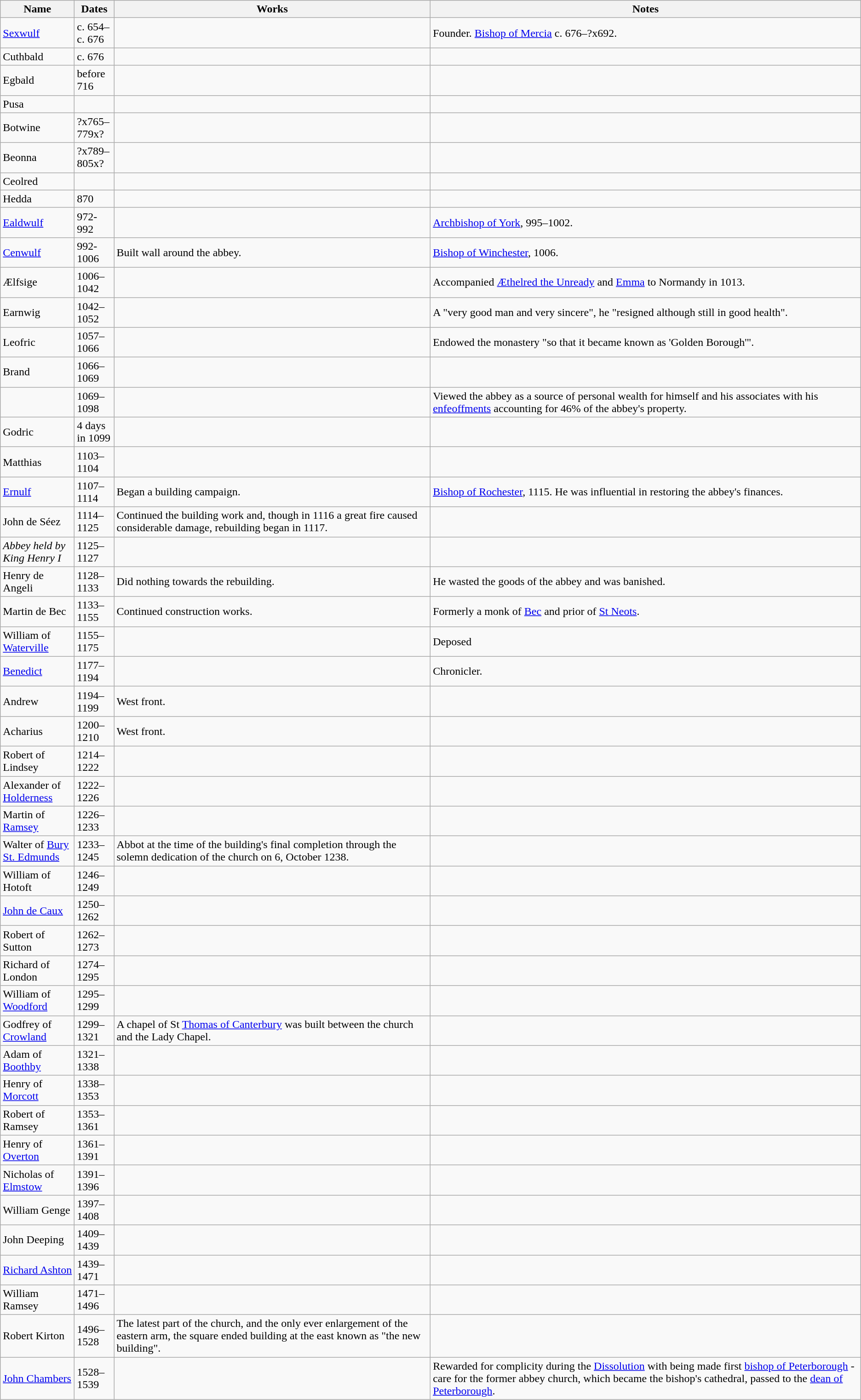<table class="wikitable">
<tr>
<th width="100">Name</th>
<th width="50">Dates</th>
<th>Works</th>
<th>Notes</th>
</tr>
<tr>
<td><a href='#'>Sexwulf</a></td>
<td>c. 654–<br>c. 676</td>
<td></td>
<td>Founder. <a href='#'>Bishop of Mercia</a> c. 676–?x692.</td>
</tr>
<tr>
<td>Cuthbald</td>
<td>c. 676</td>
<td></td>
<td></td>
</tr>
<tr>
<td>Egbald</td>
<td>before 716</td>
<td></td>
<td></td>
</tr>
<tr>
<td>Pusa</td>
<td></td>
<td></td>
<td></td>
</tr>
<tr>
<td>Botwine</td>
<td>?x765–<br>779x?</td>
<td></td>
<td></td>
</tr>
<tr>
<td>Beonna</td>
<td>?x789–<br>805x?</td>
<td></td>
<td></td>
</tr>
<tr>
<td>Ceolred</td>
<td></td>
<td></td>
<td></td>
</tr>
<tr>
<td>Hedda</td>
<td>870</td>
<td></td>
<td></td>
</tr>
<tr>
<td><a href='#'>Ealdwulf</a></td>
<td>972-992</td>
<td></td>
<td><a href='#'>Archbishop of York</a>, 995–1002.</td>
</tr>
<tr>
<td><a href='#'>Cenwulf</a></td>
<td>992-1006</td>
<td>Built wall around the abbey.</td>
<td><a href='#'>Bishop of Winchester</a>, 1006.</td>
</tr>
<tr>
<td>Ælfsige</td>
<td>1006–1042</td>
<td></td>
<td>Accompanied <a href='#'>Æthelred the Unready</a> and <a href='#'>Emma</a> to Normandy in 1013.</td>
</tr>
<tr>
<td>Earnwig</td>
<td>1042–1052</td>
<td></td>
<td>A "very good man and very sincere", he "resigned although still in good health".</td>
</tr>
<tr>
<td>Leofric</td>
<td>1057–1066</td>
<td></td>
<td>Endowed the monastery "so that it became known as 'Golden Borough'".</td>
</tr>
<tr>
<td>Brand</td>
<td>1066–1069</td>
<td></td>
<td></td>
</tr>
<tr>
<td></td>
<td>1069–1098</td>
<td></td>
<td>Viewed the abbey as a source of personal wealth for himself and his associates with his <a href='#'>enfeoffments</a> accounting for 46% of the abbey's property.</td>
</tr>
<tr>
<td>Godric</td>
<td>4 days in 1099</td>
<td></td>
<td></td>
</tr>
<tr>
<td>Matthias</td>
<td>1103–1104</td>
<td></td>
<td></td>
</tr>
<tr>
<td><a href='#'>Ernulf</a></td>
<td>1107–1114</td>
<td>Began a building campaign.</td>
<td><a href='#'>Bishop of Rochester</a>, 1115.  He was influential in restoring the abbey's finances.</td>
</tr>
<tr>
<td>John de Séez</td>
<td>1114–1125</td>
<td>Continued the building work and, though in 1116 a great fire caused considerable damage, rebuilding began in 1117.</td>
<td></td>
</tr>
<tr>
<td><em>Abbey held by King Henry I</em></td>
<td>1125–1127</td>
<td></td>
<td></td>
</tr>
<tr>
<td>Henry de Angeli</td>
<td>1128–1133</td>
<td>Did nothing towards the rebuilding.</td>
<td>He wasted the goods of the abbey and was banished.</td>
</tr>
<tr>
<td>Martin de Bec</td>
<td>1133–1155</td>
<td>Continued construction works.</td>
<td>Formerly a monk of <a href='#'>Bec</a> and prior of <a href='#'>St Neots</a>.</td>
</tr>
<tr>
<td>William of <a href='#'>Waterville</a></td>
<td>1155–1175</td>
<td></td>
<td>Deposed</td>
</tr>
<tr>
<td><a href='#'>Benedict</a></td>
<td>1177–1194</td>
<td></td>
<td>Chronicler.</td>
</tr>
<tr>
<td>Andrew</td>
<td>1194–1199</td>
<td>West front.</td>
<td></td>
</tr>
<tr>
<td>Acharius</td>
<td>1200–1210</td>
<td>West front.</td>
<td></td>
</tr>
<tr>
<td>Robert of Lindsey</td>
<td>1214–1222</td>
<td></td>
<td></td>
</tr>
<tr>
<td>Alexander of <a href='#'>Holderness</a></td>
<td>1222–1226</td>
<td></td>
<td></td>
</tr>
<tr>
<td>Martin of <a href='#'>Ramsey</a></td>
<td>1226–1233</td>
<td></td>
<td></td>
</tr>
<tr>
<td>Walter of <a href='#'>Bury St. Edmunds</a></td>
<td>1233–1245</td>
<td>Abbot at the time of the building's final completion through the solemn dedication of the church on 6, October 1238.</td>
<td></td>
</tr>
<tr>
<td>William of Hotoft</td>
<td>1246–1249</td>
<td></td>
<td></td>
</tr>
<tr>
<td><a href='#'>John de Caux</a></td>
<td>1250–1262</td>
<td></td>
<td></td>
</tr>
<tr>
<td>Robert of Sutton</td>
<td>1262–1273</td>
<td></td>
<td></td>
</tr>
<tr>
<td>Richard of London</td>
<td>1274–1295</td>
<td></td>
<td></td>
</tr>
<tr>
<td>William of <a href='#'>Woodford</a></td>
<td>1295–1299</td>
<td></td>
<td></td>
</tr>
<tr>
<td>Godfrey of <a href='#'>Crowland</a></td>
<td>1299–1321</td>
<td>A chapel of St <a href='#'>Thomas of Canterbury</a> was built between the church and the Lady Chapel.</td>
<td></td>
</tr>
<tr>
<td>Adam of <a href='#'>Boothby</a></td>
<td>1321–1338</td>
<td></td>
<td></td>
</tr>
<tr>
<td>Henry of <a href='#'>Morcott</a></td>
<td>1338–1353</td>
<td></td>
<td></td>
</tr>
<tr>
<td>Robert of Ramsey</td>
<td>1353–1361</td>
<td></td>
<td></td>
</tr>
<tr>
<td>Henry of <a href='#'>Overton</a></td>
<td>1361–1391</td>
<td></td>
<td></td>
</tr>
<tr>
<td>Nicholas of <a href='#'>Elmstow</a></td>
<td>1391–1396</td>
<td></td>
<td></td>
</tr>
<tr>
<td>William Genge</td>
<td>1397–1408</td>
<td></td>
<td></td>
</tr>
<tr>
<td>John Deeping</td>
<td>1409–1439</td>
<td></td>
<td></td>
</tr>
<tr>
<td><a href='#'>Richard Ashton</a></td>
<td>1439–1471</td>
<td></td>
<td></td>
</tr>
<tr>
<td>William Ramsey</td>
<td>1471–1496</td>
<td></td>
<td></td>
</tr>
<tr>
<td>Robert Kirton</td>
<td>1496–1528</td>
<td>The latest part of the church, and the only ever enlargement of the eastern arm, the square ended building at the east known as "the new building".</td>
<td></td>
</tr>
<tr>
<td><a href='#'>John Chambers</a></td>
<td>1528–1539</td>
<td></td>
<td>Rewarded for complicity during the <a href='#'>Dissolution</a> with being made first <a href='#'>bishop of Peterborough</a> - care for the former abbey church, which became the bishop's cathedral, passed to the <a href='#'>dean of Peterborough</a>.</td>
</tr>
</table>
